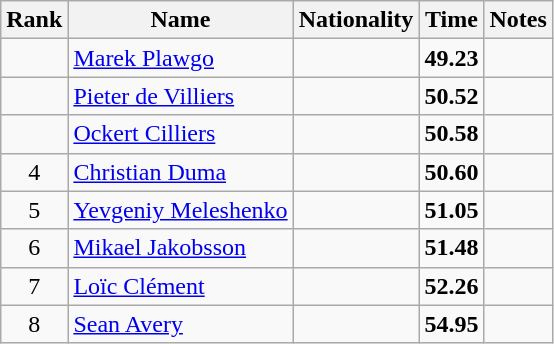<table class="wikitable sortable" style="text-align:center">
<tr>
<th>Rank</th>
<th>Name</th>
<th>Nationality</th>
<th>Time</th>
<th>Notes</th>
</tr>
<tr>
<td></td>
<td align=left><a href='#'>Marek Plawgo</a></td>
<td align=left></td>
<td><strong>49.23</strong></td>
<td></td>
</tr>
<tr>
<td></td>
<td align=left><a href='#'>Pieter de Villiers</a></td>
<td align=left></td>
<td><strong>50.52</strong></td>
<td></td>
</tr>
<tr>
<td></td>
<td align=left><a href='#'>Ockert Cilliers</a></td>
<td align=left></td>
<td><strong>50.58</strong></td>
<td></td>
</tr>
<tr>
<td>4</td>
<td align=left><a href='#'>Christian Duma</a></td>
<td align=left></td>
<td><strong>50.60</strong></td>
<td></td>
</tr>
<tr>
<td>5</td>
<td align=left><a href='#'>Yevgeniy Meleshenko</a></td>
<td align=left></td>
<td><strong>51.05</strong></td>
<td></td>
</tr>
<tr>
<td>6</td>
<td align=left><a href='#'>Mikael Jakobsson</a></td>
<td align=left></td>
<td><strong>51.48</strong></td>
<td></td>
</tr>
<tr>
<td>7</td>
<td align=left><a href='#'>Loïc Clément</a></td>
<td align=left></td>
<td><strong>52.26</strong></td>
<td></td>
</tr>
<tr>
<td>8</td>
<td align=left><a href='#'>Sean Avery</a></td>
<td align=left></td>
<td><strong>54.95</strong></td>
<td></td>
</tr>
</table>
